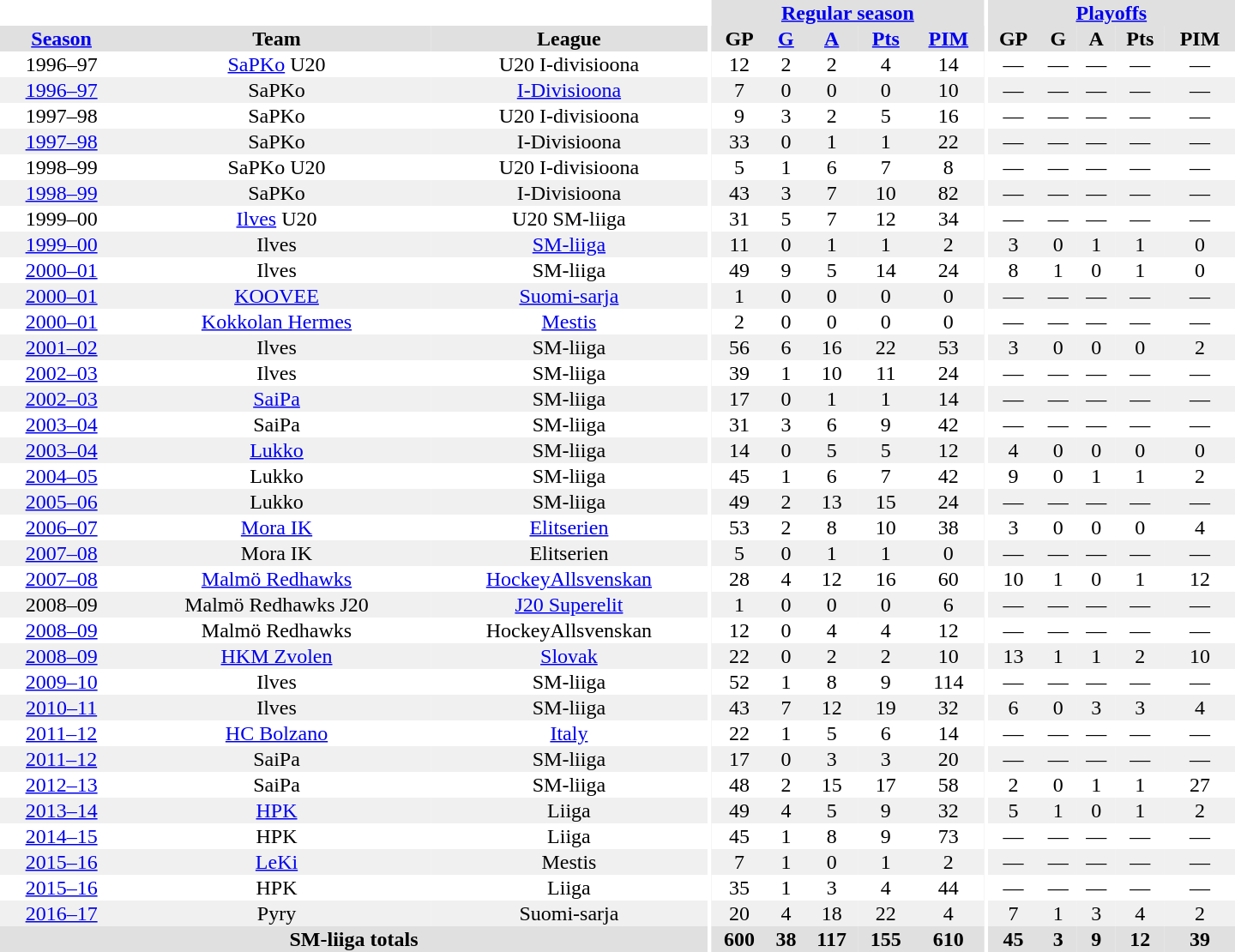<table border="0" cellpadding="1" cellspacing="0" style="text-align:center; width:60em">
<tr bgcolor="#e0e0e0">
<th colspan="3" bgcolor="#ffffff"></th>
<th rowspan="99" bgcolor="#ffffff"></th>
<th colspan="5"><a href='#'>Regular season</a></th>
<th rowspan="99" bgcolor="#ffffff"></th>
<th colspan="5"><a href='#'>Playoffs</a></th>
</tr>
<tr bgcolor="#e0e0e0">
<th><a href='#'>Season</a></th>
<th>Team</th>
<th>League</th>
<th>GP</th>
<th><a href='#'>G</a></th>
<th><a href='#'>A</a></th>
<th><a href='#'>Pts</a></th>
<th><a href='#'>PIM</a></th>
<th>GP</th>
<th>G</th>
<th>A</th>
<th>Pts</th>
<th>PIM</th>
</tr>
<tr>
<td>1996–97</td>
<td><a href='#'>SaPKo</a> U20</td>
<td>U20 I-divisioona</td>
<td>12</td>
<td>2</td>
<td>2</td>
<td>4</td>
<td>14</td>
<td>—</td>
<td>—</td>
<td>—</td>
<td>—</td>
<td>—</td>
</tr>
<tr bgcolor="#f0f0f0">
<td><a href='#'>1996–97</a></td>
<td>SaPKo</td>
<td><a href='#'>I-Divisioona</a></td>
<td>7</td>
<td>0</td>
<td>0</td>
<td>0</td>
<td>10</td>
<td>—</td>
<td>—</td>
<td>—</td>
<td>—</td>
<td>—</td>
</tr>
<tr>
<td>1997–98</td>
<td>SaPKo</td>
<td>U20 I-divisioona</td>
<td>9</td>
<td>3</td>
<td>2</td>
<td>5</td>
<td>16</td>
<td>—</td>
<td>—</td>
<td>—</td>
<td>—</td>
<td>—</td>
</tr>
<tr bgcolor="#f0f0f0">
<td><a href='#'>1997–98</a></td>
<td>SaPKo</td>
<td>I-Divisioona</td>
<td>33</td>
<td>0</td>
<td>1</td>
<td>1</td>
<td>22</td>
<td>—</td>
<td>—</td>
<td>—</td>
<td>—</td>
<td>—</td>
</tr>
<tr>
<td>1998–99</td>
<td>SaPKo U20</td>
<td>U20 I-divisioona</td>
<td>5</td>
<td>1</td>
<td>6</td>
<td>7</td>
<td>8</td>
<td>—</td>
<td>—</td>
<td>—</td>
<td>—</td>
<td>—</td>
</tr>
<tr bgcolor="#f0f0f0">
<td><a href='#'>1998–99</a></td>
<td>SaPKo</td>
<td>I-Divisioona</td>
<td>43</td>
<td>3</td>
<td>7</td>
<td>10</td>
<td>82</td>
<td>—</td>
<td>—</td>
<td>—</td>
<td>—</td>
<td>—</td>
</tr>
<tr>
<td>1999–00</td>
<td><a href='#'>Ilves</a> U20</td>
<td>U20 SM-liiga</td>
<td>31</td>
<td>5</td>
<td>7</td>
<td>12</td>
<td>34</td>
<td>—</td>
<td>—</td>
<td>—</td>
<td>—</td>
<td>—</td>
</tr>
<tr bgcolor="#f0f0f0">
<td><a href='#'>1999–00</a></td>
<td>Ilves</td>
<td><a href='#'>SM-liiga</a></td>
<td>11</td>
<td>0</td>
<td>1</td>
<td>1</td>
<td>2</td>
<td>3</td>
<td>0</td>
<td>1</td>
<td>1</td>
<td>0</td>
</tr>
<tr>
<td><a href='#'>2000–01</a></td>
<td>Ilves</td>
<td>SM-liiga</td>
<td>49</td>
<td>9</td>
<td>5</td>
<td>14</td>
<td>24</td>
<td>8</td>
<td>1</td>
<td>0</td>
<td>1</td>
<td>0</td>
</tr>
<tr bgcolor="#f0f0f0">
<td><a href='#'>2000–01</a></td>
<td><a href='#'>KOOVEE</a></td>
<td><a href='#'>Suomi-sarja</a></td>
<td>1</td>
<td>0</td>
<td>0</td>
<td>0</td>
<td>0</td>
<td>—</td>
<td>—</td>
<td>—</td>
<td>—</td>
<td>—</td>
</tr>
<tr>
<td><a href='#'>2000–01</a></td>
<td><a href='#'>Kokkolan Hermes</a></td>
<td><a href='#'>Mestis</a></td>
<td>2</td>
<td>0</td>
<td>0</td>
<td>0</td>
<td>0</td>
<td>—</td>
<td>—</td>
<td>—</td>
<td>—</td>
<td>—</td>
</tr>
<tr bgcolor="#f0f0f0">
<td><a href='#'>2001–02</a></td>
<td>Ilves</td>
<td>SM-liiga</td>
<td>56</td>
<td>6</td>
<td>16</td>
<td>22</td>
<td>53</td>
<td>3</td>
<td>0</td>
<td>0</td>
<td>0</td>
<td>2</td>
</tr>
<tr>
<td><a href='#'>2002–03</a></td>
<td>Ilves</td>
<td>SM-liiga</td>
<td>39</td>
<td>1</td>
<td>10</td>
<td>11</td>
<td>24</td>
<td>—</td>
<td>—</td>
<td>—</td>
<td>—</td>
<td>—</td>
</tr>
<tr bgcolor="#f0f0f0">
<td><a href='#'>2002–03</a></td>
<td><a href='#'>SaiPa</a></td>
<td>SM-liiga</td>
<td>17</td>
<td>0</td>
<td>1</td>
<td>1</td>
<td>14</td>
<td>—</td>
<td>—</td>
<td>—</td>
<td>—</td>
<td>—</td>
</tr>
<tr>
<td><a href='#'>2003–04</a></td>
<td>SaiPa</td>
<td>SM-liiga</td>
<td>31</td>
<td>3</td>
<td>6</td>
<td>9</td>
<td>42</td>
<td>—</td>
<td>—</td>
<td>—</td>
<td>—</td>
<td>—</td>
</tr>
<tr bgcolor="#f0f0f0">
<td><a href='#'>2003–04</a></td>
<td><a href='#'>Lukko</a></td>
<td>SM-liiga</td>
<td>14</td>
<td>0</td>
<td>5</td>
<td>5</td>
<td>12</td>
<td>4</td>
<td>0</td>
<td>0</td>
<td>0</td>
<td>0</td>
</tr>
<tr>
<td><a href='#'>2004–05</a></td>
<td>Lukko</td>
<td>SM-liiga</td>
<td>45</td>
<td>1</td>
<td>6</td>
<td>7</td>
<td>42</td>
<td>9</td>
<td>0</td>
<td>1</td>
<td>1</td>
<td>2</td>
</tr>
<tr bgcolor="#f0f0f0">
<td><a href='#'>2005–06</a></td>
<td>Lukko</td>
<td>SM-liiga</td>
<td>49</td>
<td>2</td>
<td>13</td>
<td>15</td>
<td>24</td>
<td>—</td>
<td>—</td>
<td>—</td>
<td>—</td>
<td>—</td>
</tr>
<tr>
<td><a href='#'>2006–07</a></td>
<td><a href='#'>Mora IK</a></td>
<td><a href='#'>Elitserien</a></td>
<td>53</td>
<td>2</td>
<td>8</td>
<td>10</td>
<td>38</td>
<td>3</td>
<td>0</td>
<td>0</td>
<td>0</td>
<td>4</td>
</tr>
<tr bgcolor="#f0f0f0">
<td><a href='#'>2007–08</a></td>
<td>Mora IK</td>
<td>Elitserien</td>
<td>5</td>
<td>0</td>
<td>1</td>
<td>1</td>
<td>0</td>
<td>—</td>
<td>—</td>
<td>—</td>
<td>—</td>
<td>—</td>
</tr>
<tr>
<td><a href='#'>2007–08</a></td>
<td><a href='#'>Malmö Redhawks</a></td>
<td><a href='#'>HockeyAllsvenskan</a></td>
<td>28</td>
<td>4</td>
<td>12</td>
<td>16</td>
<td>60</td>
<td>10</td>
<td>1</td>
<td>0</td>
<td>1</td>
<td>12</td>
</tr>
<tr bgcolor="#f0f0f0">
<td>2008–09</td>
<td>Malmö Redhawks J20</td>
<td><a href='#'>J20 Superelit</a></td>
<td>1</td>
<td>0</td>
<td>0</td>
<td>0</td>
<td>6</td>
<td>—</td>
<td>—</td>
<td>—</td>
<td>—</td>
<td>—</td>
</tr>
<tr>
<td><a href='#'>2008–09</a></td>
<td>Malmö Redhawks</td>
<td>HockeyAllsvenskan</td>
<td>12</td>
<td>0</td>
<td>4</td>
<td>4</td>
<td>12</td>
<td>—</td>
<td>—</td>
<td>—</td>
<td>—</td>
<td>—</td>
</tr>
<tr bgcolor="#f0f0f0">
<td><a href='#'>2008–09</a></td>
<td><a href='#'>HKM Zvolen</a></td>
<td><a href='#'>Slovak</a></td>
<td>22</td>
<td>0</td>
<td>2</td>
<td>2</td>
<td>10</td>
<td>13</td>
<td>1</td>
<td>1</td>
<td>2</td>
<td>10</td>
</tr>
<tr>
<td><a href='#'>2009–10</a></td>
<td>Ilves</td>
<td>SM-liiga</td>
<td>52</td>
<td>1</td>
<td>8</td>
<td>9</td>
<td>114</td>
<td>—</td>
<td>—</td>
<td>—</td>
<td>—</td>
<td>—</td>
</tr>
<tr bgcolor="#f0f0f0">
<td><a href='#'>2010–11</a></td>
<td>Ilves</td>
<td>SM-liiga</td>
<td>43</td>
<td>7</td>
<td>12</td>
<td>19</td>
<td>32</td>
<td>6</td>
<td>0</td>
<td>3</td>
<td>3</td>
<td>4</td>
</tr>
<tr>
<td><a href='#'>2011–12</a></td>
<td><a href='#'>HC Bolzano</a></td>
<td><a href='#'>Italy</a></td>
<td>22</td>
<td>1</td>
<td>5</td>
<td>6</td>
<td>14</td>
<td>—</td>
<td>—</td>
<td>—</td>
<td>—</td>
<td>—</td>
</tr>
<tr bgcolor="#f0f0f0">
<td><a href='#'>2011–12</a></td>
<td>SaiPa</td>
<td>SM-liiga</td>
<td>17</td>
<td>0</td>
<td>3</td>
<td>3</td>
<td>20</td>
<td>—</td>
<td>—</td>
<td>—</td>
<td>—</td>
<td>—</td>
</tr>
<tr>
<td><a href='#'>2012–13</a></td>
<td>SaiPa</td>
<td>SM-liiga</td>
<td>48</td>
<td>2</td>
<td>15</td>
<td>17</td>
<td>58</td>
<td>2</td>
<td>0</td>
<td>1</td>
<td>1</td>
<td>27</td>
</tr>
<tr bgcolor="#f0f0f0">
<td><a href='#'>2013–14</a></td>
<td><a href='#'>HPK</a></td>
<td>Liiga</td>
<td>49</td>
<td>4</td>
<td>5</td>
<td>9</td>
<td>32</td>
<td>5</td>
<td>1</td>
<td>0</td>
<td>1</td>
<td>2</td>
</tr>
<tr>
<td><a href='#'>2014–15</a></td>
<td>HPK</td>
<td>Liiga</td>
<td>45</td>
<td>1</td>
<td>8</td>
<td>9</td>
<td>73</td>
<td>—</td>
<td>—</td>
<td>—</td>
<td>—</td>
<td>—</td>
</tr>
<tr bgcolor="#f0f0f0">
<td><a href='#'>2015–16</a></td>
<td><a href='#'>LeKi</a></td>
<td>Mestis</td>
<td>7</td>
<td>1</td>
<td>0</td>
<td>1</td>
<td>2</td>
<td>—</td>
<td>—</td>
<td>—</td>
<td>—</td>
<td>—</td>
</tr>
<tr>
<td><a href='#'>2015–16</a></td>
<td>HPK</td>
<td>Liiga</td>
<td>35</td>
<td>1</td>
<td>3</td>
<td>4</td>
<td>44</td>
<td>—</td>
<td>—</td>
<td>—</td>
<td>—</td>
<td>—</td>
</tr>
<tr bgcolor="#f0f0f0">
<td><a href='#'>2016–17</a></td>
<td>Pyry</td>
<td>Suomi-sarja</td>
<td>20</td>
<td>4</td>
<td>18</td>
<td>22</td>
<td>4</td>
<td>7</td>
<td>1</td>
<td>3</td>
<td>4</td>
<td>2</td>
</tr>
<tr>
</tr>
<tr ALIGN="center" bgcolor="#e0e0e0">
<th colspan="3">SM-liiga totals</th>
<th ALIGN="center">600</th>
<th ALIGN="center">38</th>
<th ALIGN="center">117</th>
<th ALIGN="center">155</th>
<th ALIGN="center">610</th>
<th ALIGN="center">45</th>
<th ALIGN="center">3</th>
<th ALIGN="center">9</th>
<th ALIGN="center">12</th>
<th ALIGN="center">39</th>
</tr>
</table>
